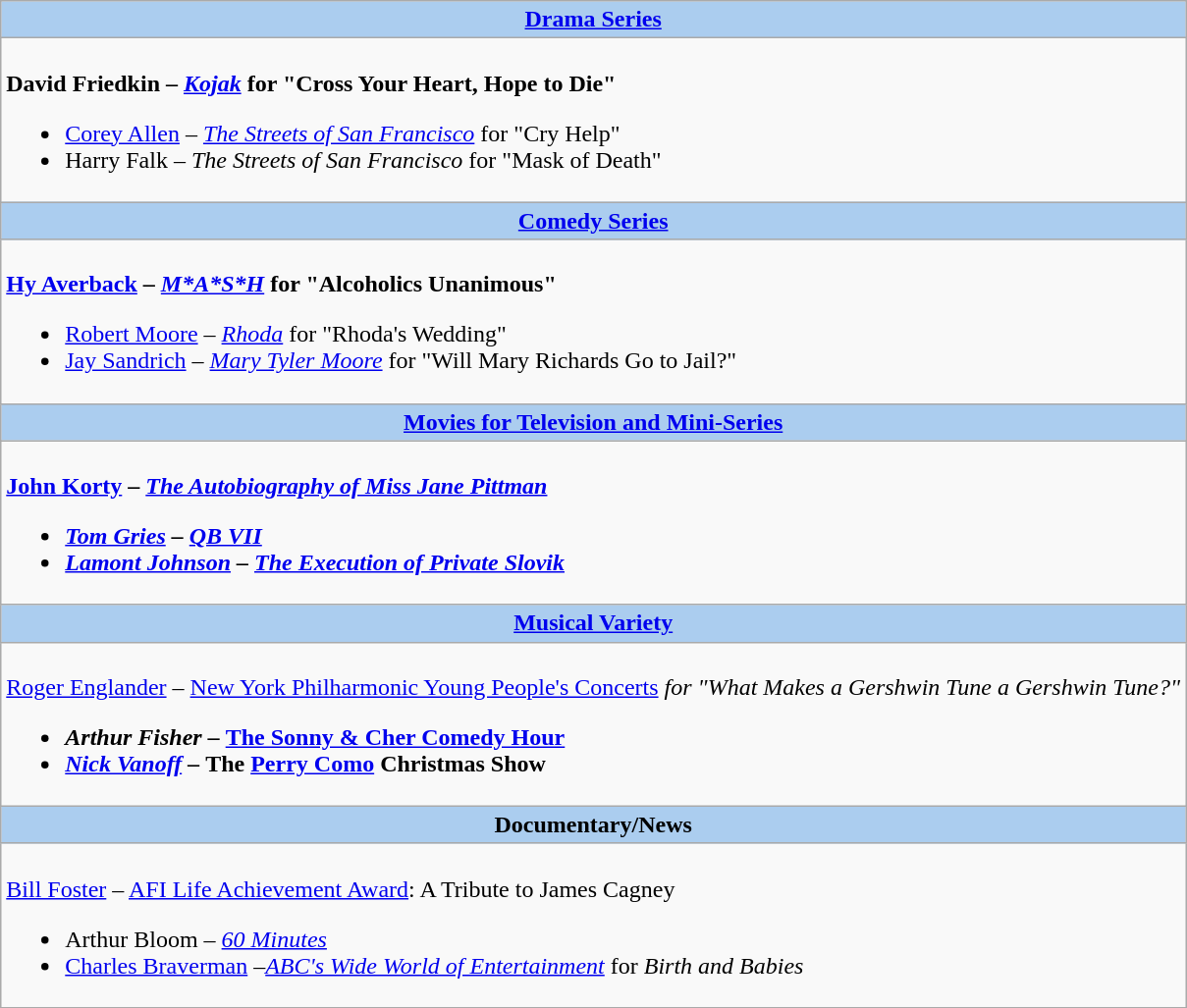<table class=wikitable style="width="100%">
<tr>
<th colspan="2" style="background:#abcdef;"><a href='#'>Drama Series</a></th>
</tr>
<tr>
<td colspan="2" style="vertical-align:top;"><br><strong>David Friedkin – <em><a href='#'>Kojak</a></em> for "Cross Your Heart, Hope to Die"</strong><ul><li><a href='#'>Corey Allen</a> – <em><a href='#'>The Streets of San Francisco</a></em> for "Cry Help"</li><li>Harry Falk – <em>The Streets of San Francisco</em> for "Mask of Death"</li></ul></td>
</tr>
<tr>
<th colspan="2" style="background:#abcdef;"><a href='#'>Comedy Series</a></th>
</tr>
<tr>
<td colspan="2" style="vertical-align:top;"><br><strong><a href='#'>Hy Averback</a> – <em><a href='#'>M*A*S*H</a></em> for "Alcoholics Unanimous"</strong><ul><li><a href='#'>Robert Moore</a> – <em><a href='#'>Rhoda</a></em> for "Rhoda's Wedding"</li><li><a href='#'>Jay Sandrich</a> – <em><a href='#'>Mary Tyler Moore</a></em> for "Will Mary Richards Go to Jail?"</li></ul></td>
</tr>
<tr>
<th colspan="2" style="background:#abcdef;"><a href='#'>Movies for Television and Mini-Series</a></th>
</tr>
<tr>
<td colspan="2" style="vertical-align:top;"><br><strong><a href='#'>John Korty</a> – <em><a href='#'>The Autobiography of Miss Jane Pittman</a><strong><em><ul><li><a href='#'>Tom Gries</a> – </em><a href='#'>QB VII</a><em></li><li><a href='#'>Lamont Johnson</a> – </em><a href='#'>The Execution of Private Slovik</a><em></li></ul></td>
</tr>
<tr>
<th colspan="2" style="background:#abcdef;"><a href='#'>Musical Variety</a></th>
</tr>
<tr>
<td colspan="2" style="vertical-align:top;"><br></strong><a href='#'>Roger Englander</a> – </em><a href='#'>New York Philharmonic Young People's Concerts</a><em> for "What Makes a Gershwin Tune a Gershwin Tune?"<strong><ul><li>Arthur Fisher – </em><a href='#'>The Sonny & Cher Comedy Hour</a><em></li><li><a href='#'>Nick Vanoff</a> – </em>The <a href='#'>Perry Como</a> Christmas Show<em></li></ul></td>
</tr>
<tr>
<th colspan="2" style="background:#abcdef;">Documentary/News</th>
</tr>
<tr>
<td colspan="2" style="vertical-align:top;"><br></strong><a href='#'>Bill Foster</a> – </em><a href='#'>AFI Life Achievement Award</a>: A Tribute to James Cagney</em></strong><ul><li>Arthur Bloom – <em><a href='#'>60 Minutes</a></em></li><li><a href='#'>Charles Braverman</a> –<em><a href='#'>ABC's Wide World of Entertainment</a></em> for <em>Birth and Babies</em></li></ul></td>
</tr>
</table>
